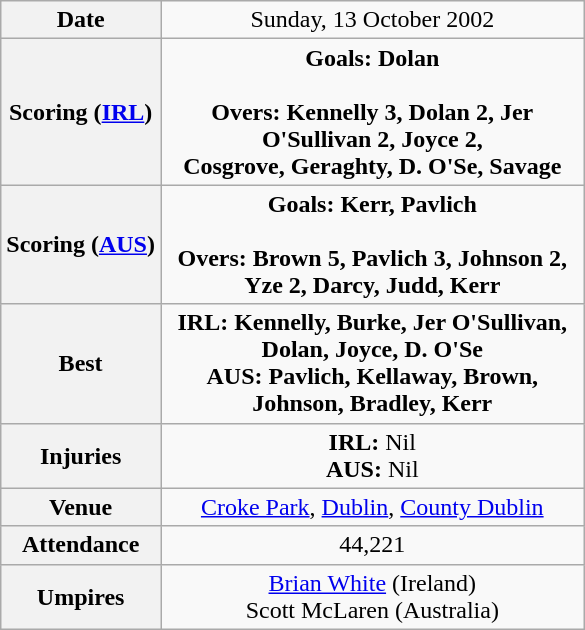<table class="wikitable">
<tr>
<th>Date</th>
<td style="width:275px; text-align:center;">Sunday, 13 October 2002</td>
</tr>
<tr>
<th>Scoring (<a href='#'>IRL</a>)</th>
<td style="width:275px; text-align:center;"><strong>Goals: Dolan</strong> <br><br><strong>Overs: Kennelly 3, Dolan 2, Jer O'Sullivan 2, Joyce 2, <br> Cosgrove, Geraghty, D. O'Se, Savage</strong></td>
</tr>
<tr>
<th>Scoring (<a href='#'>AUS</a>)</th>
<td style="width:275px; text-align:center;"><strong>Goals: Kerr, Pavlich</strong>  <br><br><strong>Overs: Brown 5, Pavlich 3, Johnson 2, <br> Yze 2, Darcy, Judd, Kerr</strong></td>
</tr>
<tr>
<th>Best</th>
<td style="width:275px; text-align:center;"><strong>IRL: Kennelly, Burke, Jer O'Sullivan, Dolan, Joyce, D. O'Se</strong> <br> <strong>AUS: Pavlich, Kellaway, Brown, Johnson, Bradley, Kerr</strong></td>
</tr>
<tr>
<th>Injuries</th>
<td style="width:275px; text-align:center;"><strong>IRL:</strong> Nil <br> <strong>AUS:</strong> Nil</td>
</tr>
<tr>
<th>Venue</th>
<td style="width:275px; text-align:center;"><a href='#'>Croke Park</a>, <a href='#'>Dublin</a>, <a href='#'>County Dublin</a></td>
</tr>
<tr>
<th>Attendance</th>
<td style="width:275px; text-align:center;">44,221</td>
</tr>
<tr>
<th>Umpires</th>
<td style="width:275px; text-align:center;"><a href='#'>Brian White</a> (Ireland) <br> Scott McLaren (Australia)</td>
</tr>
</table>
